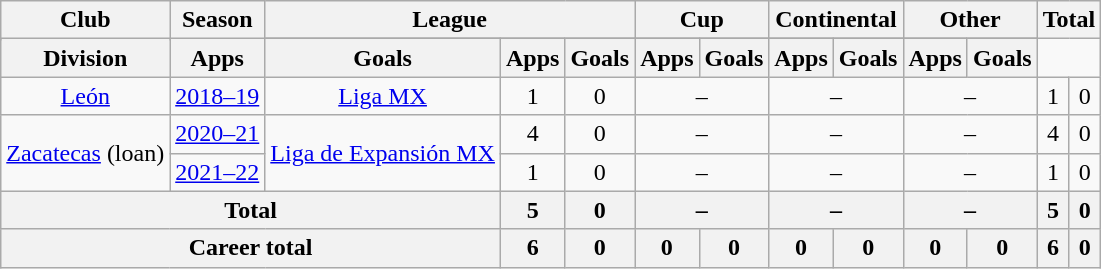<table class=wikitable style=text-align:center>
<tr>
<th rowspan=2>Club</th>
<th rowspan=2>Season</th>
<th colspan=3>League</th>
<th colspan=2>Cup</th>
<th colspan=2>Continental</th>
<th colspan=2>Other</th>
<th colspan=2>Total</th>
</tr>
<tr>
</tr>
<tr>
<th>Division</th>
<th>Apps</th>
<th>Goals</th>
<th>Apps</th>
<th>Goals</th>
<th>Apps</th>
<th>Goals</th>
<th>Apps</th>
<th>Goals</th>
<th>Apps</th>
<th>Goals</th>
</tr>
<tr>
<td rowspan="1"><a href='#'>León</a></td>
<td><a href='#'>2018–19</a></td>
<td rowspan="1"><a href='#'>Liga MX</a></td>
<td>1</td>
<td>0</td>
<td colspan="2">–</td>
<td colspan="2">–</td>
<td colspan="2">–</td>
<td>1</td>
<td>0</td>
</tr>
<tr>
<td rowspan="2"><a href='#'>Zacatecas</a> (loan)</td>
<td><a href='#'>2020–21</a></td>
<td rowspan="2"><a href='#'>Liga de Expansión MX</a></td>
<td>4</td>
<td>0</td>
<td colspan="2">–</td>
<td colspan="2">–</td>
<td colspan="2">–</td>
<td>4</td>
<td>0</td>
</tr>
<tr>
<td><a href='#'>2021–22</a></td>
<td>1</td>
<td>0</td>
<td colspan="2">–</td>
<td colspan="2">–</td>
<td colspan="2">–</td>
<td>1</td>
<td>0</td>
</tr>
<tr>
<th colspan="3">Total</th>
<th>5</th>
<th>0</th>
<th colspan="2">–</th>
<th colspan="2">–</th>
<th colspan="2">–</th>
<th>5</th>
<th>0</th>
</tr>
<tr>
<th colspan=3>Career total</th>
<th>6</th>
<th>0</th>
<th>0</th>
<th>0</th>
<th>0</th>
<th>0</th>
<th>0</th>
<th>0</th>
<th>6</th>
<th>0</th>
</tr>
</table>
